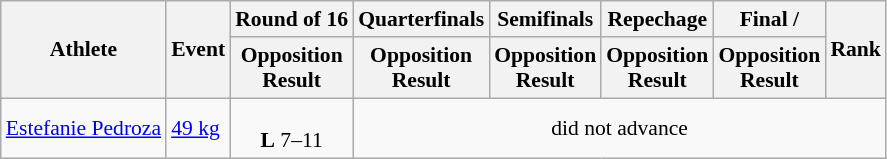<table class="wikitable" style="font-size:90%">
<tr>
<th rowspan="2">Athlete</th>
<th rowspan="2">Event</th>
<th>Round of 16</th>
<th>Quarterfinals</th>
<th>Semifinals</th>
<th>Repechage</th>
<th>Final / </th>
<th rowspan="2">Rank</th>
</tr>
<tr>
<th>Opposition<br>Result</th>
<th>Opposition<br>Result</th>
<th>Opposition<br>Result</th>
<th>Opposition<br>Result</th>
<th>Opposition<br>Result</th>
</tr>
<tr align=center>
<td align=left><a href='#'>Estefanie Pedroza</a></td>
<td align=left><a href='#'>49 kg</a></td>
<td><br><strong>L</strong> 7–11</td>
<td colspan=5>did not advance</td>
</tr>
</table>
